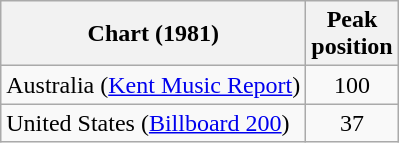<table class="wikitable">
<tr>
<th>Chart (1981)</th>
<th>Peak<br> position</th>
</tr>
<tr>
<td>Australia (<a href='#'>Kent Music Report</a>)</td>
<td align="center">100</td>
</tr>
<tr>
<td>United States (<a href='#'>Billboard 200</a>)</td>
<td align="center">37</td>
</tr>
</table>
